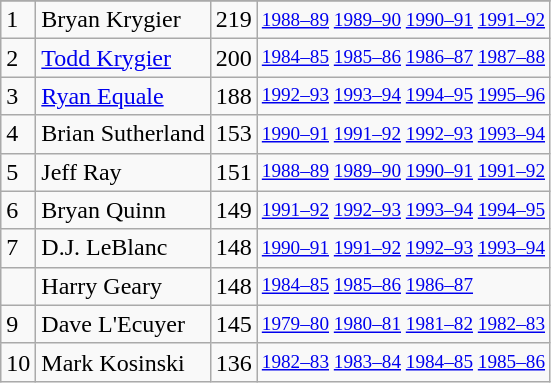<table class="wikitable">
<tr>
</tr>
<tr>
<td>1</td>
<td>Bryan Krygier</td>
<td>219</td>
<td style="font-size:80%;"><a href='#'>1988–89</a> <a href='#'>1989–90</a> <a href='#'>1990–91</a> <a href='#'>1991–92</a></td>
</tr>
<tr>
<td>2</td>
<td><a href='#'>Todd Krygier</a></td>
<td>200</td>
<td style="font-size:80%;"><a href='#'>1984–85</a> <a href='#'>1985–86</a> <a href='#'>1986–87</a> <a href='#'>1987–88</a></td>
</tr>
<tr>
<td>3</td>
<td><a href='#'>Ryan Equale</a></td>
<td>188</td>
<td style="font-size:80%;"><a href='#'>1992–93</a> <a href='#'>1993–94</a> <a href='#'>1994–95</a> <a href='#'>1995–96</a></td>
</tr>
<tr>
<td>4</td>
<td>Brian Sutherland</td>
<td>153</td>
<td style="font-size:80%;"><a href='#'>1990–91</a> <a href='#'>1991–92</a> <a href='#'>1992–93</a> <a href='#'>1993–94</a></td>
</tr>
<tr>
<td>5</td>
<td>Jeff Ray</td>
<td>151</td>
<td style="font-size:80%;"><a href='#'>1988–89</a> <a href='#'>1989–90</a> <a href='#'>1990–91</a> <a href='#'>1991–92</a></td>
</tr>
<tr>
<td>6</td>
<td>Bryan Quinn</td>
<td>149</td>
<td style="font-size:80%;"><a href='#'>1991–92</a> <a href='#'>1992–93</a> <a href='#'>1993–94</a> <a href='#'>1994–95</a></td>
</tr>
<tr>
<td>7</td>
<td>D.J. LeBlanc</td>
<td>148</td>
<td style="font-size:80%;"><a href='#'>1990–91</a> <a href='#'>1991–92</a> <a href='#'>1992–93</a> <a href='#'>1993–94</a></td>
</tr>
<tr>
<td></td>
<td>Harry Geary</td>
<td>148</td>
<td style="font-size:80%;"><a href='#'>1984–85</a> <a href='#'>1985–86</a> <a href='#'>1986–87</a></td>
</tr>
<tr>
<td>9</td>
<td>Dave L'Ecuyer</td>
<td>145</td>
<td style="font-size:80%;"><a href='#'>1979–80</a> <a href='#'>1980–81</a> <a href='#'>1981–82</a> <a href='#'>1982–83</a></td>
</tr>
<tr>
<td>10</td>
<td>Mark Kosinski</td>
<td>136</td>
<td style="font-size:80%;"><a href='#'>1982–83</a> <a href='#'>1983–84</a> <a href='#'>1984–85</a> <a href='#'>1985–86</a></td>
</tr>
</table>
